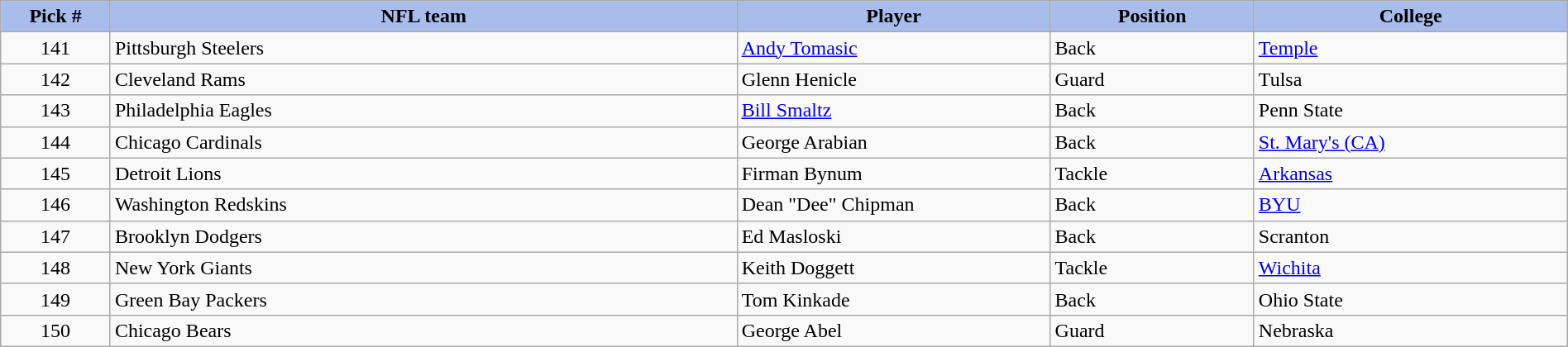<table style="width: 100%" class="sortable wikitable">
<tr>
<th style="background:#A8BDEC;" width=7%>Pick #</th>
<th width=40% style="background:#A8BDEC;">NFL team</th>
<th width=20% style="background:#A8BDEC;">Player</th>
<th width=13% style="background:#A8BDEC;">Position</th>
<th style="background:#A8BDEC;">College</th>
</tr>
<tr>
<td align=center>141</td>
<td>Pittsburgh Steelers</td>
<td><a href='#'>Andy Tomasic</a></td>
<td>Back</td>
<td><a href='#'>Temple</a></td>
</tr>
<tr>
<td align=center>142</td>
<td>Cleveland Rams</td>
<td>Glenn Henicle</td>
<td>Guard</td>
<td>Tulsa</td>
</tr>
<tr>
<td align=center>143</td>
<td>Philadelphia Eagles</td>
<td><a href='#'>Bill Smaltz</a></td>
<td>Back</td>
<td>Penn State</td>
</tr>
<tr>
<td align=center>144</td>
<td>Chicago Cardinals</td>
<td>George Arabian</td>
<td>Back</td>
<td><a href='#'>St. Mary's (CA)</a></td>
</tr>
<tr>
<td align=center>145</td>
<td>Detroit Lions</td>
<td>Firman Bynum</td>
<td>Tackle</td>
<td><a href='#'>Arkansas</a></td>
</tr>
<tr>
<td align=center>146</td>
<td>Washington Redskins</td>
<td>Dean "Dee" Chipman</td>
<td>Back</td>
<td><a href='#'>BYU</a></td>
</tr>
<tr>
<td align=center>147</td>
<td>Brooklyn Dodgers</td>
<td>Ed Masloski</td>
<td>Back</td>
<td>Scranton</td>
</tr>
<tr>
<td align=center>148</td>
<td>New York Giants</td>
<td>Keith Doggett</td>
<td>Tackle</td>
<td><a href='#'>Wichita</a></td>
</tr>
<tr>
<td align=center>149</td>
<td>Green Bay Packers</td>
<td>Tom Kinkade</td>
<td>Back</td>
<td>Ohio State</td>
</tr>
<tr>
<td align=center>150</td>
<td>Chicago Bears</td>
<td>George Abel</td>
<td>Guard</td>
<td>Nebraska</td>
</tr>
</table>
